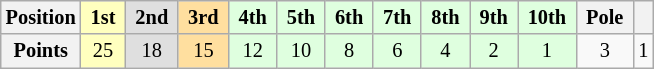<table class="wikitable" style="font-size:85%; text-align:center">
<tr>
<th scope="row">Position</th>
<th style="background:#ffffbf;"> 1st </th>
<th style="background:#dfdfdf;"> 2nd </th>
<th style="background:#ffdf9f;"> 3rd </th>
<th style="background:#dfffdf;"> 4th </th>
<th style="background:#dfffdf;"> 5th </th>
<th style="background:#dfffdf;"> 6th </th>
<th style="background:#dfffdf;"> 7th </th>
<th style="background:#dfffdf;"> 8th </th>
<th style="background:#dfffdf;"> 9th </th>
<th style="background:#dfffdf;"> 10th </th>
<th> Pole </th>
<th>  </th>
</tr>
<tr>
<th scope="row">Points</th>
<td style="background:#ffffbf;">25</td>
<td style="background:#dfdfdf;">18</td>
<td style="background:#ffdf9f;">15</td>
<td style="background:#dfffdf;">12</td>
<td style="background:#dfffdf;">10</td>
<td style="background:#dfffdf;">8</td>
<td style="background:#dfffdf;">6</td>
<td style="background:#dfffdf;">4</td>
<td style="background:#dfffdf;">2</td>
<td style="background:#dfffdf;">1</td>
<td>3</td>
<td>1</td>
</tr>
</table>
